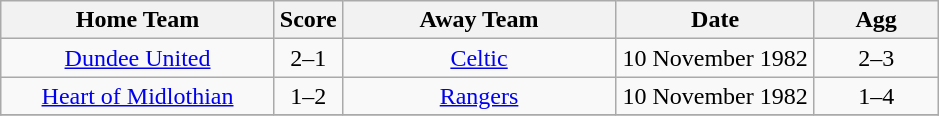<table class="wikitable" style="text-align:center;">
<tr>
<th width=175>Home Team</th>
<th width=20>Score</th>
<th width=175>Away Team</th>
<th width= 125>Date</th>
<th width= 75>Agg</th>
</tr>
<tr>
<td><a href='#'>Dundee United</a></td>
<td>2–1</td>
<td><a href='#'>Celtic</a></td>
<td>10 November 1982</td>
<td>2–3</td>
</tr>
<tr>
<td><a href='#'>Heart of Midlothian</a></td>
<td>1–2</td>
<td><a href='#'>Rangers</a></td>
<td>10 November 1982</td>
<td>1–4</td>
</tr>
<tr>
</tr>
</table>
